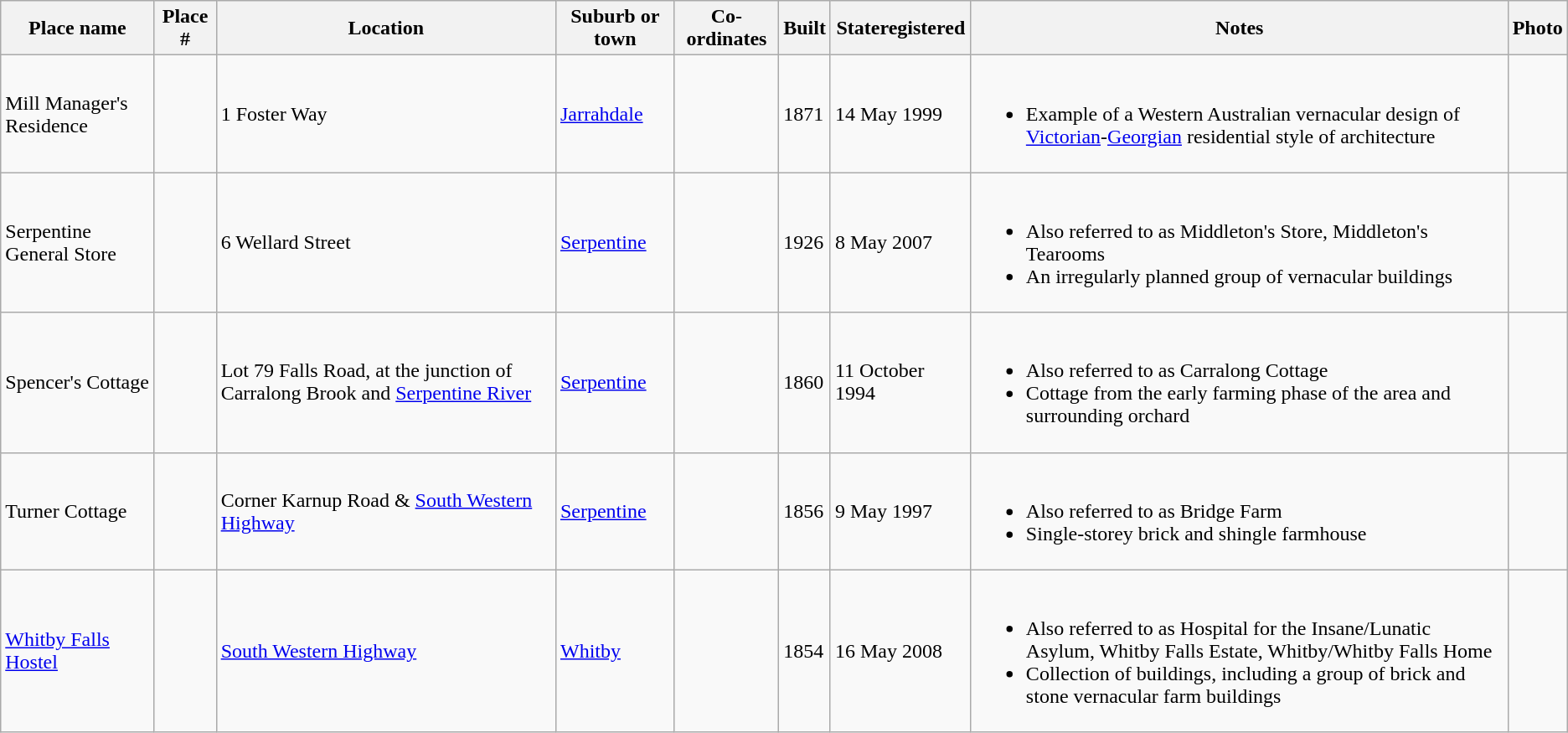<table class="wikitable sortable">
<tr>
<th>Place name</th>
<th>Place #</th>
<th>Location</th>
<th>Suburb or town</th>
<th>Co-ordinates</th>
<th>Built</th>
<th>Stateregistered</th>
<th class="unsortable">Notes</th>
<th class="unsortable">Photo</th>
</tr>
<tr>
<td>Mill Manager's Residence</td>
<td></td>
<td>1 Foster Way</td>
<td><a href='#'>Jarrahdale</a></td>
<td></td>
<td>1871</td>
<td>14 May 1999</td>
<td><br><ul><li>Example of a Western Australian vernacular design of <a href='#'>Victorian</a>-<a href='#'>Georgian</a> residential style of architecture</li></ul></td>
<td></td>
</tr>
<tr>
<td>Serpentine General Store</td>
<td></td>
<td>6 Wellard Street</td>
<td><a href='#'>Serpentine</a></td>
<td></td>
<td>1926</td>
<td>8 May 2007</td>
<td><br><ul><li>Also referred to as Middleton's Store, Middleton's Tearooms</li><li>An irregularly planned group of vernacular buildings</li></ul></td>
<td></td>
</tr>
<tr>
<td>Spencer's Cottage</td>
<td></td>
<td>Lot 79 Falls Road, at the junction of Carralong Brook and <a href='#'>Serpentine River</a></td>
<td><a href='#'>Serpentine</a></td>
<td></td>
<td>1860</td>
<td>11 October 1994</td>
<td><br><ul><li>Also referred to as Carralong Cottage</li><li>Cottage from the early farming phase of the area and surrounding orchard</li></ul></td>
<td></td>
</tr>
<tr>
<td>Turner Cottage</td>
<td></td>
<td>Corner Karnup Road & <a href='#'>South Western Highway</a></td>
<td><a href='#'>Serpentine</a></td>
<td></td>
<td>1856</td>
<td>9 May 1997</td>
<td><br><ul><li>Also referred to as Bridge Farm</li><li>Single-storey brick and shingle farmhouse</li></ul></td>
<td></td>
</tr>
<tr>
<td><a href='#'>Whitby Falls Hostel</a></td>
<td></td>
<td><a href='#'>South Western Highway</a></td>
<td><a href='#'>Whitby</a></td>
<td></td>
<td>1854</td>
<td>16 May 2008</td>
<td><br><ul><li>Also referred to as Hospital for the Insane/Lunatic Asylum, Whitby Falls Estate, Whitby/Whitby Falls Home</li><li>Collection of buildings, including a group of brick and stone vernacular farm buildings</li></ul></td>
<td></td>
</tr>
</table>
